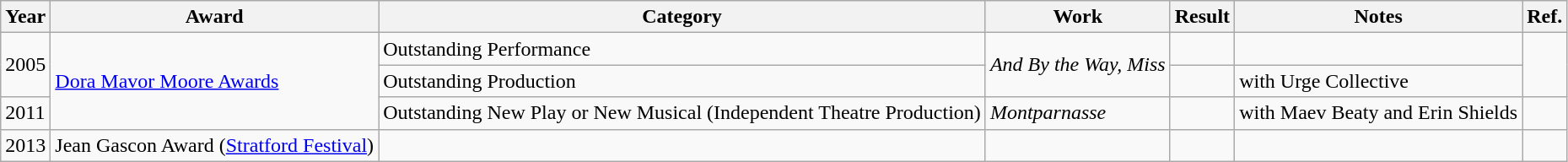<table class="wikitable">
<tr>
<th>Year</th>
<th>Award</th>
<th>Category</th>
<th>Work</th>
<th>Result</th>
<th>Notes</th>
<th>Ref.</th>
</tr>
<tr>
<td rowspan="2">2005</td>
<td rowspan="3"><a href='#'>Dora Mavor Moore Awards</a></td>
<td>Outstanding Performance</td>
<td rowspan="2"><em>And By the Way, Miss</em></td>
<td></td>
<td></td>
<td rowspan="2"></td>
</tr>
<tr>
<td>Outstanding Production</td>
<td></td>
<td>with Urge Collective</td>
</tr>
<tr>
<td>2011</td>
<td>Outstanding New Play or New Musical (Independent Theatre Production)</td>
<td><em>Montparnasse</em></td>
<td></td>
<td>with Maev Beaty and Erin Shields</td>
<td></td>
</tr>
<tr>
<td>2013</td>
<td>Jean Gascon Award (<a href='#'>Stratford Festival</a>)</td>
<td></td>
<td></td>
<td></td>
<td></td>
<td></td>
</tr>
</table>
